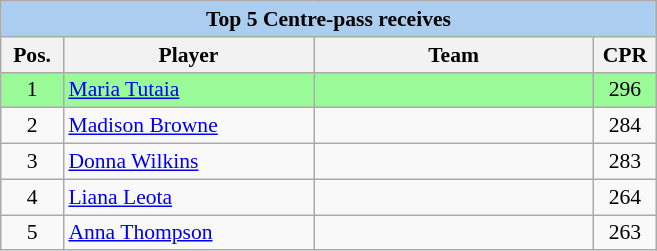<table class=wikitable style=font-size:90%>
<tr>
<th colspan=6 style=background:#ABCDEF>Top 5 Centre-pass receives</th>
</tr>
<tr>
<th width=35px>Pos.</th>
<th width=160px>Player</th>
<th width=180px>Team</th>
<th width=35px>CPR</th>
</tr>
<tr bgcolor=palegreen>
<td align=center>1</td>
<td><a href='#'>Maria Tutaia</a></td>
<td></td>
<td align=center>296</td>
</tr>
<tr>
<td align=center>2</td>
<td><a href='#'>Madison Browne</a></td>
<td></td>
<td align=center>284</td>
</tr>
<tr>
<td align=center>3</td>
<td><a href='#'>Donna Wilkins</a></td>
<td></td>
<td align=center>283</td>
</tr>
<tr>
<td align=center>4</td>
<td><a href='#'>Liana Leota</a></td>
<td></td>
<td align=center>264</td>
</tr>
<tr>
<td align=center>5</td>
<td><a href='#'>Anna Thompson</a></td>
<td></td>
<td align=center>263</td>
</tr>
</table>
